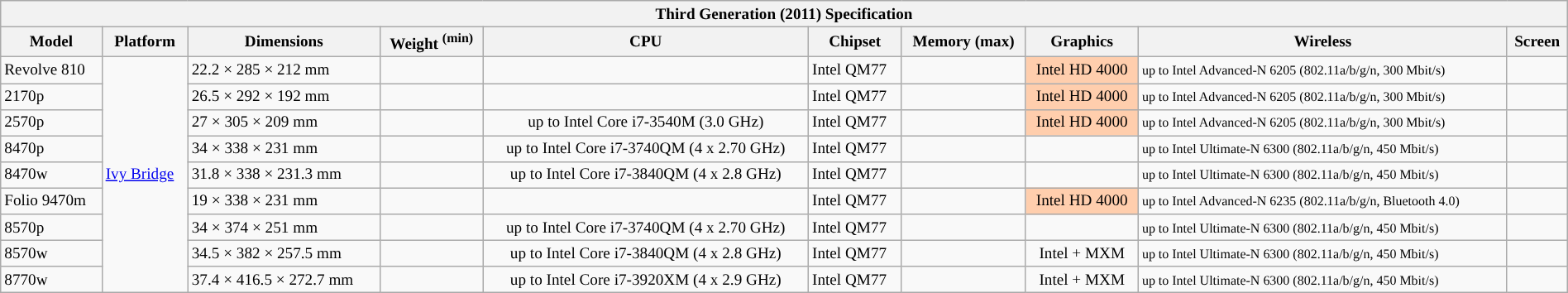<table class="wikitable mw-collapsible mw-collapsed" style="font-size: 80%; width: 100%;">
<tr>
<th colspan="10">Third Generation (2011) Specification</th>
</tr>
<tr>
<th>Model</th>
<th>Platform</th>
<th>Dimensions</th>
<th>Weight <sup>(min)</sup></th>
<th>CPU</th>
<th>Chipset</th>
<th>Memory (max)</th>
<th>Graphics</th>
<th>Wireless</th>
<th>Screen</th>
</tr>
<tr>
<td>Revolve 810</td>
<td rowspan="9"><a href='#'>Ivy Bridge</a></td>
<td>22.2 × 285 × 212 mm</td>
<td></td>
<td></td>
<td>Intel QM77</td>
<td></td>
<td style="text-align:center;background:#ffcead;">Intel HD 4000</td>
<td><small>up to Intel Advanced-N 6205 (802.11a/b/g/n, 300 Mbit/s)</small></td>
<td></td>
</tr>
<tr>
<td>2170p</td>
<td>26.5 × 292 × 192 mm</td>
<td></td>
<td></td>
<td>Intel QM77</td>
<td></td>
<td style="text-align:center;background:#ffcead;">Intel HD 4000</td>
<td><small>up to Intel Advanced-N 6205 (802.11a/b/g/n, 300 Mbit/s)</small></td>
<td></td>
</tr>
<tr>
<td>2570p</td>
<td>27 × 305 × 209 mm</td>
<td></td>
<td style="text-align:center;background:">up to Intel Core i7-3540M (3.0 GHz)</td>
<td>Intel QM77</td>
<td></td>
<td style="text-align:center;background:#ffcead;">Intel HD 4000</td>
<td><small>up to Intel Advanced-N 6205 (802.11a/b/g/n, 300 Mbit/s)</small></td>
<td></td>
</tr>
<tr>
<td>8470p</td>
<td>34 × 338 × 231 mm</td>
<td></td>
<td style="text-align:center;background:">up to Intel Core i7-3740QM (4 x 2.70 GHz)</td>
<td>Intel QM77</td>
<td></td>
<td></td>
<td><small>up to Intel Ultimate-N 6300 (802.11a/b/g/n, 450 Mbit/s)</small></td>
<td></td>
</tr>
<tr>
<td>8470w</td>
<td>31.8 × 338 × 231.3 mm</td>
<td></td>
<td style="text-align:center;background:">up to Intel Core i7-3840QM (4 x 2.8 GHz)</td>
<td>Intel QM77</td>
<td></td>
<td></td>
<td><small>up to Intel Ultimate-N 6300 (802.11a/b/g/n, 450 Mbit/s)</small></td>
<td></td>
</tr>
<tr>
<td>Folio 9470m</td>
<td>19 × 338 × 231 mm</td>
<td></td>
<td></td>
<td>Intel QM77</td>
<td></td>
<td style="text-align:center;background:#ffcead;">Intel HD 4000</td>
<td><small>up to Intel Advanced-N 6235 (802.11a/b/g/n, Bluetooth 4.0)</small></td>
<td></td>
</tr>
<tr>
<td>8570p</td>
<td>34 × 374 × 251 mm</td>
<td></td>
<td style="text-align:center;background:">up to Intel Core i7-3740QM (4 x 2.70 GHz)</td>
<td>Intel QM77</td>
<td></td>
<td></td>
<td><small>up to Intel Ultimate-N 6300 (802.11a/b/g/n, 450 Mbit/s)</small></td>
<td></td>
</tr>
<tr>
<td>8570w</td>
<td>34.5 × 382 × 257.5 mm</td>
<td></td>
<td style="text-align:center;background:">up to Intel Core i7-3840QM (4 x 2.8 GHz)</td>
<td>Intel QM77</td>
<td></td>
<td style="text-align:center;background:">Intel + MXM<br></td>
<td><small>up to Intel Ultimate-N 6300 (802.11a/b/g/n, 450 Mbit/s)</small></td>
<td></td>
</tr>
<tr>
<td>8770w</td>
<td>37.4 × 416.5 × 272.7 mm</td>
<td></td>
<td style="text-align:center;background:">up to Intel Core i7-3920XM (4 x 2.9 GHz)</td>
<td>Intel QM77</td>
<td></td>
<td style="text-align:center;background:">Intel + MXM<br></td>
<td><small>up to Intel Ultimate-N 6300 (802.11a/b/g/n, 450 Mbit/s)</small></td>
<td></td>
</tr>
</table>
